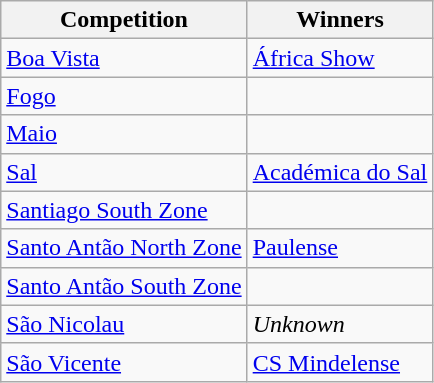<table class="wikitable">
<tr>
<th>Competition</th>
<th>Winners</th>
</tr>
<tr>
<td><a href='#'>Boa Vista</a></td>
<td><a href='#'>África Show</a></td>
</tr>
<tr>
<td><a href='#'>Fogo</a></td>
<td></td>
</tr>
<tr>
<td><a href='#'>Maio</a></td>
<td></td>
</tr>
<tr>
<td><a href='#'>Sal</a></td>
<td><a href='#'>Académica do Sal</a></td>
</tr>
<tr>
<td><a href='#'>Santiago South Zone</a></td>
<td></td>
</tr>
<tr>
<td><a href='#'>Santo Antão North Zone</a></td>
<td><a href='#'>Paulense</a></td>
</tr>
<tr>
<td><a href='#'>Santo Antão South Zone</a></td>
<td></td>
</tr>
<tr>
<td><a href='#'>São Nicolau</a></td>
<td><em>Unknown</em></td>
</tr>
<tr>
<td><a href='#'>São Vicente</a></td>
<td><a href='#'>CS Mindelense</a></td>
</tr>
</table>
